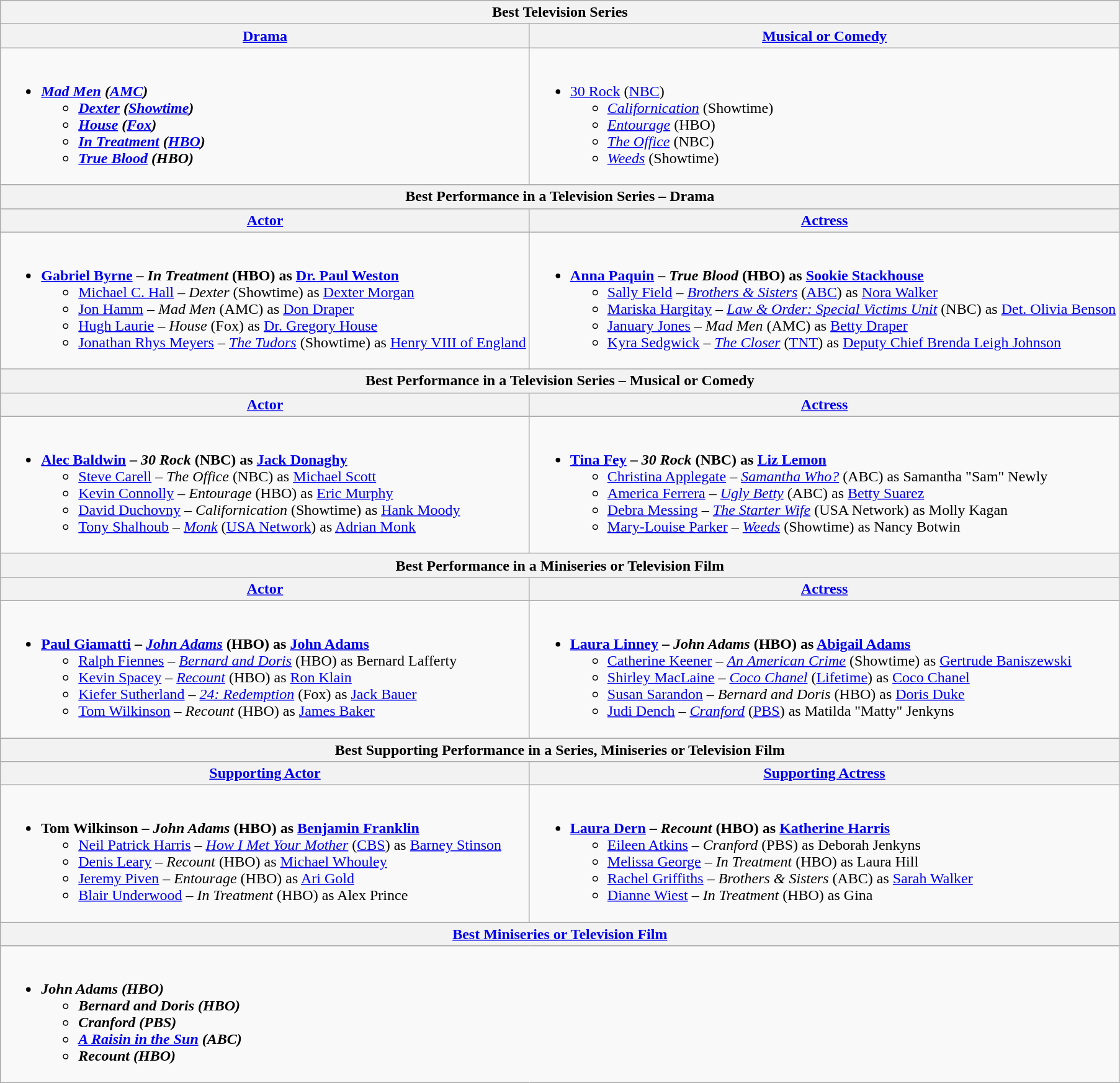<table class=wikitable style="width=100%">
<tr>
<th colspan=2>Best Television Series</th>
</tr>
<tr>
<th style="width=50%"><a href='#'>Drama</a></th>
<th style="width=50%"><a href='#'>Musical or Comedy</a></th>
</tr>
<tr>
<td valign="top"><br><ul><li><strong><em><a href='#'>Mad Men</a><em> (<a href='#'>AMC</a>)<strong><ul><li></em><a href='#'>Dexter</a><em> (<a href='#'>Showtime</a>)</li><li></em><a href='#'>House</a><em> (<a href='#'>Fox</a>)</li><li></em><a href='#'>In Treatment</a><em> (<a href='#'>HBO</a>)</li><li></em><a href='#'>True Blood</a><em> (HBO)</li></ul></li></ul></td>
<td valign="top"><br><ul><li></em></strong><a href='#'>30 Rock</a></em> (<a href='#'>NBC</a>)</strong><ul><li><em><a href='#'>Californication</a></em> (Showtime)</li><li><em><a href='#'>Entourage</a></em> (HBO)</li><li><em><a href='#'>The Office</a></em> (NBC)</li><li><em><a href='#'>Weeds</a></em> (Showtime)</li></ul></li></ul></td>
</tr>
<tr>
<th colspan=2>Best Performance in a Television Series – Drama</th>
</tr>
<tr>
<th><a href='#'>Actor</a></th>
<th><a href='#'>Actress</a></th>
</tr>
<tr>
<td valign="top"><br><ul><li><strong><a href='#'>Gabriel Byrne</a> – <em>In Treatment</em> (HBO) as <a href='#'>Dr. Paul Weston</a></strong><ul><li><a href='#'>Michael C. Hall</a> – <em>Dexter</em> (Showtime) as <a href='#'>Dexter Morgan</a></li><li><a href='#'>Jon Hamm</a> – <em>Mad Men</em> (AMC) as <a href='#'>Don Draper</a></li><li><a href='#'>Hugh Laurie</a> – <em>House</em> (Fox) as <a href='#'>Dr. Gregory House</a></li><li><a href='#'>Jonathan Rhys Meyers</a> – <em><a href='#'>The Tudors</a></em> (Showtime) as <a href='#'>Henry VIII of England</a></li></ul></li></ul></td>
<td valign="top"><br><ul><li><strong><a href='#'>Anna Paquin</a> – <em>True Blood</em> (HBO) as <a href='#'>Sookie Stackhouse</a></strong><ul><li><a href='#'>Sally Field</a> – <em><a href='#'>Brothers & Sisters</a></em> (<a href='#'>ABC</a>) as <a href='#'>Nora Walker</a></li><li><a href='#'>Mariska Hargitay</a> – <em><a href='#'>Law & Order: Special Victims Unit</a></em> (NBC) as <a href='#'>Det. Olivia Benson</a></li><li><a href='#'>January Jones</a> – <em>Mad Men</em> (AMC) as <a href='#'>Betty Draper</a></li><li><a href='#'>Kyra Sedgwick</a> – <em><a href='#'>The Closer</a></em> (<a href='#'>TNT</a>) as <a href='#'>Deputy Chief Brenda Leigh Johnson</a></li></ul></li></ul></td>
</tr>
<tr>
<th colspan=2>Best Performance in a Television Series – Musical or Comedy</th>
</tr>
<tr>
<th><a href='#'>Actor</a></th>
<th><a href='#'>Actress</a></th>
</tr>
<tr>
<td valign="top"><br><ul><li><strong><a href='#'>Alec Baldwin</a> – <em>30 Rock</em> (NBC) as <a href='#'>Jack Donaghy</a></strong><ul><li><a href='#'>Steve Carell</a> – <em>The Office</em> (NBC) as <a href='#'>Michael Scott</a></li><li><a href='#'>Kevin Connolly</a> – <em>Entourage</em> (HBO) as <a href='#'>Eric Murphy</a></li><li><a href='#'>David Duchovny</a> – <em>Californication</em> (Showtime) as <a href='#'>Hank Moody</a></li><li><a href='#'>Tony Shalhoub</a> – <em><a href='#'>Monk</a></em> (<a href='#'>USA Network</a>) as <a href='#'>Adrian Monk</a></li></ul></li></ul></td>
<td valign="top"><br><ul><li><strong><a href='#'>Tina Fey</a> – <em>30 Rock</em> (NBC) as <a href='#'>Liz Lemon</a></strong><ul><li><a href='#'>Christina Applegate</a> – <em><a href='#'>Samantha Who?</a></em> (ABC) as Samantha "Sam" Newly</li><li><a href='#'>America Ferrera</a> – <em><a href='#'>Ugly Betty</a></em> (ABC) as <a href='#'>Betty Suarez</a></li><li><a href='#'>Debra Messing</a> – <em><a href='#'>The Starter Wife</a></em> (USA Network) as Molly Kagan</li><li><a href='#'>Mary-Louise Parker</a> – <em><a href='#'>Weeds</a></em> (Showtime) as Nancy Botwin</li></ul></li></ul></td>
</tr>
<tr>
<th colspan=2>Best Performance in a Miniseries or Television Film</th>
</tr>
<tr>
<th><a href='#'>Actor</a></th>
<th><a href='#'>Actress</a></th>
</tr>
<tr>
<td valign="top"><br><ul><li><strong><a href='#'>Paul Giamatti</a> – <em><a href='#'>John Adams</a></em> (HBO) as <a href='#'>John Adams</a></strong><ul><li><a href='#'>Ralph Fiennes</a> – <em><a href='#'>Bernard and Doris</a></em> (HBO) as Bernard Lafferty</li><li><a href='#'>Kevin Spacey</a> – <em><a href='#'>Recount</a></em> (HBO) as <a href='#'>Ron Klain</a></li><li><a href='#'>Kiefer Sutherland</a> – <em><a href='#'>24: Redemption</a></em> (Fox) as <a href='#'>Jack Bauer</a></li><li><a href='#'>Tom Wilkinson</a> – <em>Recount</em> (HBO) as <a href='#'>James Baker</a></li></ul></li></ul></td>
<td valign="top"><br><ul><li><strong><a href='#'>Laura Linney</a> – <em>John Adams</em> (HBO) as <a href='#'>Abigail Adams</a></strong><ul><li><a href='#'>Catherine Keener</a> – <em><a href='#'>An American Crime</a></em> (Showtime) as <a href='#'>Gertrude Baniszewski</a></li><li><a href='#'>Shirley MacLaine</a> – <em><a href='#'>Coco Chanel</a></em> (<a href='#'>Lifetime</a>) as <a href='#'>Coco Chanel</a></li><li><a href='#'>Susan Sarandon</a> – <em>Bernard and Doris</em> (HBO) as <a href='#'>Doris Duke</a></li><li><a href='#'>Judi Dench</a> – <em><a href='#'>Cranford</a></em> (<a href='#'>PBS</a>) as Matilda "Matty" Jenkyns</li></ul></li></ul></td>
</tr>
<tr>
<th colspan=2>Best Supporting Performance in a Series, Miniseries or Television Film</th>
</tr>
<tr>
<th><a href='#'>Supporting Actor</a></th>
<th><a href='#'>Supporting Actress</a></th>
</tr>
<tr>
<td valign="top"><br><ul><li><strong>Tom Wilkinson – <em>John Adams</em> (HBO) as <a href='#'>Benjamin Franklin</a></strong><ul><li><a href='#'>Neil Patrick Harris</a> – <em><a href='#'>How I Met Your Mother</a></em> (<a href='#'>CBS</a>) as <a href='#'>Barney Stinson</a></li><li><a href='#'>Denis Leary</a> – <em>Recount</em> (HBO) as <a href='#'>Michael Whouley</a></li><li><a href='#'>Jeremy Piven</a> – <em>Entourage</em> (HBO) as <a href='#'>Ari Gold</a></li><li><a href='#'>Blair Underwood</a> – <em>In Treatment</em> (HBO) as Alex Prince</li></ul></li></ul></td>
<td valign="top"><br><ul><li><strong><a href='#'>Laura Dern</a> – <em>Recount</em> (HBO) as <a href='#'>Katherine Harris</a></strong><ul><li><a href='#'>Eileen Atkins</a> – <em>Cranford</em> (PBS) as Deborah Jenkyns</li><li><a href='#'>Melissa George</a> – <em>In Treatment</em> (HBO) as Laura Hill</li><li><a href='#'>Rachel Griffiths</a> – <em>Brothers & Sisters</em> (ABC) as <a href='#'>Sarah Walker</a></li><li><a href='#'>Dianne Wiest</a> – <em>In Treatment</em> (HBO) as Gina</li></ul></li></ul></td>
</tr>
<tr>
<th colspan=2><a href='#'>Best Miniseries or Television Film</a></th>
</tr>
<tr>
<td colspan=2 style="vertical-align:top;"><br><ul><li><strong><em>John Adams<em> (HBO)<strong><ul><li></em>Bernard and Doris<em> (HBO)</li><li></em>Cranford<em> (PBS)</li><li></em><a href='#'>A Raisin in the Sun</a><em> (ABC)</li><li></em>Recount<em> (HBO)</li></ul></li></ul></td>
</tr>
</table>
